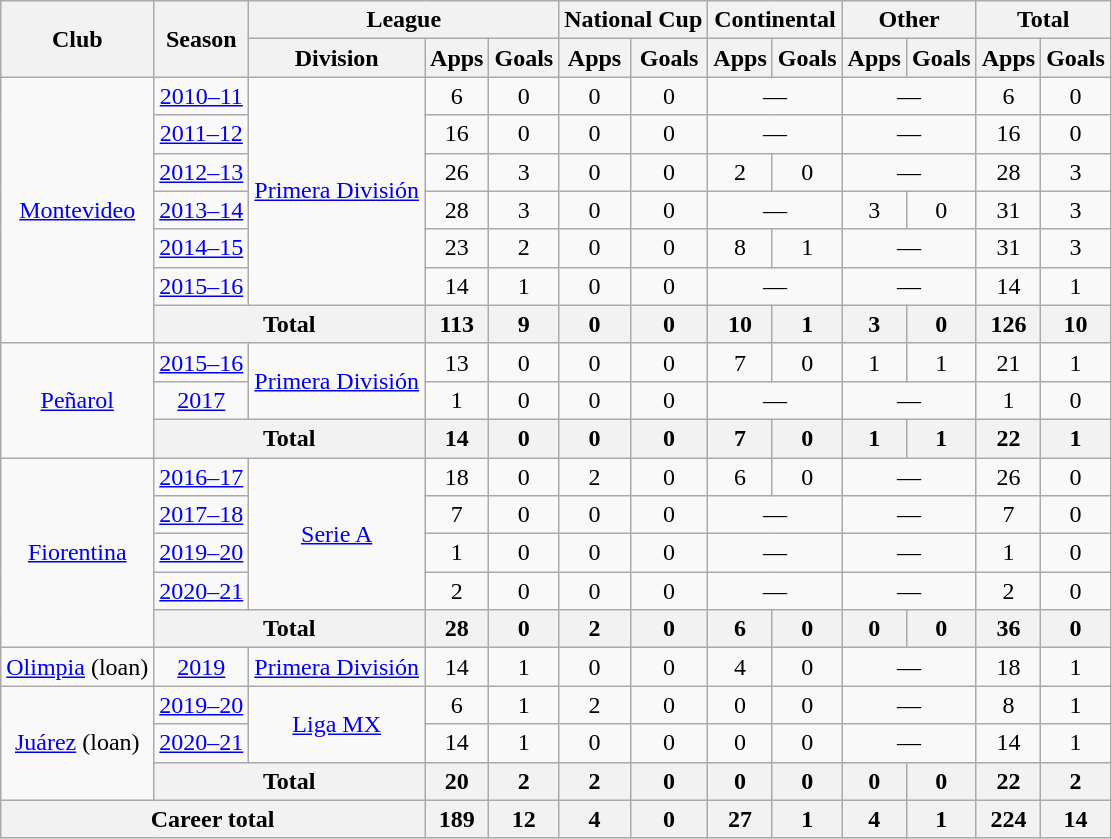<table class="wikitable" style="text-align: center;">
<tr>
<th rowspan="2">Club</th>
<th rowspan="2">Season</th>
<th colspan="3">League</th>
<th colspan="2">National Cup</th>
<th colspan="2">Continental</th>
<th colspan="2">Other</th>
<th colspan="2">Total</th>
</tr>
<tr>
<th>Division</th>
<th>Apps</th>
<th>Goals</th>
<th>Apps</th>
<th>Goals</th>
<th>Apps</th>
<th>Goals</th>
<th>Apps</th>
<th>Goals</th>
<th>Apps</th>
<th>Goals</th>
</tr>
<tr>
<td rowspan="7"><a href='#'>Montevideo</a></td>
<td><a href='#'>2010–11</a></td>
<td rowspan="6"><a href='#'>Primera División</a></td>
<td>6</td>
<td>0</td>
<td>0</td>
<td>0</td>
<td colspan="2">—</td>
<td colspan="2">—</td>
<td>6</td>
<td>0</td>
</tr>
<tr>
<td><a href='#'>2011–12</a></td>
<td>16</td>
<td>0</td>
<td>0</td>
<td>0</td>
<td colspan="2">—</td>
<td colspan="2">—</td>
<td>16</td>
<td>0</td>
</tr>
<tr>
<td><a href='#'>2012–13</a></td>
<td>26</td>
<td>3</td>
<td>0</td>
<td>0</td>
<td>2</td>
<td>0</td>
<td colspan="2">—</td>
<td>28</td>
<td>3</td>
</tr>
<tr>
<td><a href='#'>2013–14</a></td>
<td>28</td>
<td>3</td>
<td>0</td>
<td>0</td>
<td colspan="2">—</td>
<td>3</td>
<td>0</td>
<td>31</td>
<td>3</td>
</tr>
<tr>
<td><a href='#'>2014–15</a></td>
<td>23</td>
<td>2</td>
<td>0</td>
<td>0</td>
<td>8</td>
<td>1</td>
<td colspan="2">—</td>
<td>31</td>
<td>3</td>
</tr>
<tr>
<td><a href='#'>2015–16</a></td>
<td>14</td>
<td>1</td>
<td>0</td>
<td>0</td>
<td colspan="2">—</td>
<td colspan="2">—</td>
<td>14</td>
<td>1</td>
</tr>
<tr>
<th colspan="2">Total</th>
<th>113</th>
<th>9</th>
<th>0</th>
<th>0</th>
<th>10</th>
<th>1</th>
<th>3</th>
<th>0</th>
<th>126</th>
<th>10</th>
</tr>
<tr>
<td rowspan="3"><a href='#'>Peñarol</a></td>
<td><a href='#'>2015–16</a></td>
<td rowspan="2"><a href='#'>Primera División</a></td>
<td>13</td>
<td>0</td>
<td>0</td>
<td>0</td>
<td>7</td>
<td>0</td>
<td>1</td>
<td>1</td>
<td>21</td>
<td>1</td>
</tr>
<tr>
<td><a href='#'>2017</a></td>
<td>1</td>
<td>0</td>
<td>0</td>
<td>0</td>
<td colspan="2">—</td>
<td colspan="2">—</td>
<td>1</td>
<td>0</td>
</tr>
<tr>
<th colspan="2">Total</th>
<th>14</th>
<th>0</th>
<th>0</th>
<th>0</th>
<th>7</th>
<th>0</th>
<th>1</th>
<th>1</th>
<th>22</th>
<th>1</th>
</tr>
<tr>
<td rowspan="5"><a href='#'>Fiorentina</a></td>
<td><a href='#'>2016–17</a></td>
<td rowspan="4"><a href='#'>Serie A</a></td>
<td>18</td>
<td>0</td>
<td>2</td>
<td>0</td>
<td>6</td>
<td>0</td>
<td colspan="2">—</td>
<td>26</td>
<td>0</td>
</tr>
<tr>
<td><a href='#'>2017–18</a></td>
<td>7</td>
<td>0</td>
<td>0</td>
<td>0</td>
<td colspan="2">—</td>
<td colspan="2">—</td>
<td>7</td>
<td>0</td>
</tr>
<tr>
<td><a href='#'>2019–20</a></td>
<td>1</td>
<td>0</td>
<td>0</td>
<td>0</td>
<td colspan="2">—</td>
<td colspan="2">—</td>
<td>1</td>
<td>0</td>
</tr>
<tr>
<td><a href='#'>2020–21</a></td>
<td>2</td>
<td>0</td>
<td>0</td>
<td>0</td>
<td colspan="2">—</td>
<td colspan="2">—</td>
<td>2</td>
<td>0</td>
</tr>
<tr>
<th colspan="2">Total</th>
<th>28</th>
<th>0</th>
<th>2</th>
<th>0</th>
<th>6</th>
<th>0</th>
<th>0</th>
<th>0</th>
<th>36</th>
<th>0</th>
</tr>
<tr>
<td><a href='#'>Olimpia</a> (loan)</td>
<td><a href='#'>2019</a></td>
<td><a href='#'>Primera División</a></td>
<td>14</td>
<td>1</td>
<td>0</td>
<td>0</td>
<td>4</td>
<td>0</td>
<td colspan="2">—</td>
<td>18</td>
<td>1</td>
</tr>
<tr>
<td rowspan="3"><a href='#'>Juárez</a> (loan)</td>
<td><a href='#'>2019–20</a></td>
<td rowspan="2"><a href='#'>Liga MX</a></td>
<td>6</td>
<td>1</td>
<td>2</td>
<td>0</td>
<td>0</td>
<td>0</td>
<td colspan="2">—</td>
<td>8</td>
<td>1</td>
</tr>
<tr>
<td><a href='#'>2020–21</a></td>
<td>14</td>
<td>1</td>
<td>0</td>
<td>0</td>
<td>0</td>
<td>0</td>
<td colspan="2">—</td>
<td>14</td>
<td>1</td>
</tr>
<tr>
<th colspan="2">Total</th>
<th>20</th>
<th>2</th>
<th>2</th>
<th>0</th>
<th>0</th>
<th>0</th>
<th>0</th>
<th>0</th>
<th>22</th>
<th>2</th>
</tr>
<tr>
<th colspan="3">Career total</th>
<th>189</th>
<th>12</th>
<th>4</th>
<th>0</th>
<th>27</th>
<th>1</th>
<th>4</th>
<th>1</th>
<th>224</th>
<th>14</th>
</tr>
</table>
